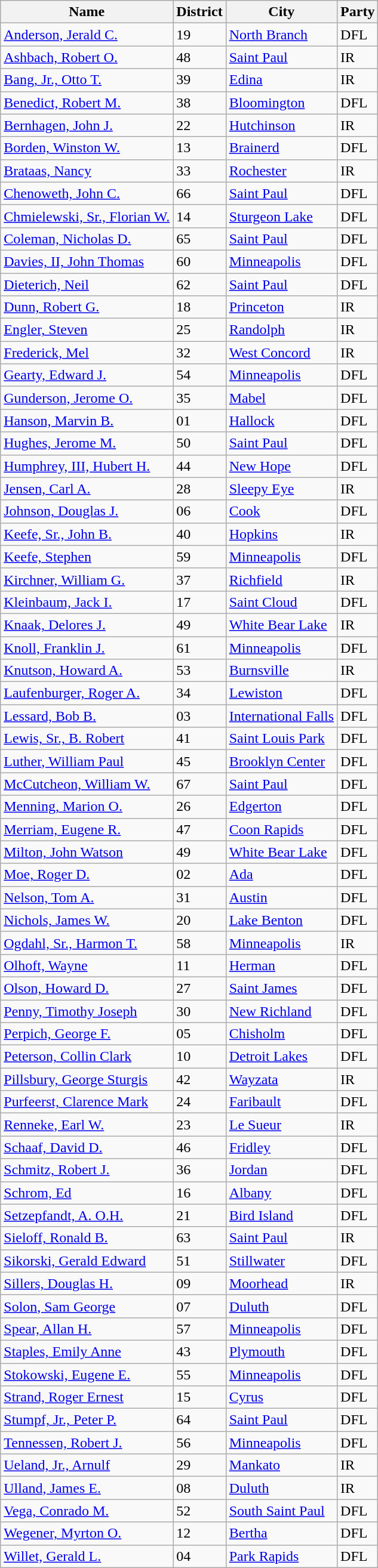<table class="wikitable sortable">
<tr>
<th>Name</th>
<th>District</th>
<th>City</th>
<th>Party</th>
</tr>
<tr>
<td><a href='#'>Anderson, Jerald C.</a></td>
<td>19</td>
<td><a href='#'>North Branch</a></td>
<td>DFL</td>
</tr>
<tr>
<td><a href='#'>Ashbach, Robert O.</a></td>
<td>48</td>
<td><a href='#'>Saint Paul</a></td>
<td>IR</td>
</tr>
<tr>
<td><a href='#'>Bang, Jr., Otto T.</a></td>
<td>39</td>
<td><a href='#'>Edina</a></td>
<td>IR</td>
</tr>
<tr>
<td><a href='#'>Benedict, Robert M.</a></td>
<td>38</td>
<td><a href='#'>Bloomington</a></td>
<td>DFL</td>
</tr>
<tr>
<td><a href='#'>Bernhagen, John J.</a></td>
<td>22</td>
<td><a href='#'>Hutchinson</a></td>
<td>IR</td>
</tr>
<tr>
<td><a href='#'>Borden, Winston W.</a></td>
<td>13</td>
<td><a href='#'>Brainerd</a></td>
<td>DFL</td>
</tr>
<tr>
<td><a href='#'>Brataas, Nancy</a></td>
<td>33</td>
<td><a href='#'>Rochester</a></td>
<td>IR</td>
</tr>
<tr>
<td><a href='#'>Chenoweth, John C.</a></td>
<td>66</td>
<td><a href='#'>Saint Paul</a></td>
<td>DFL</td>
</tr>
<tr>
<td><a href='#'>Chmielewski, Sr., Florian W.</a></td>
<td>14</td>
<td><a href='#'>Sturgeon Lake</a></td>
<td>DFL</td>
</tr>
<tr>
<td><a href='#'>Coleman, Nicholas D.</a></td>
<td>65</td>
<td><a href='#'>Saint Paul</a></td>
<td>DFL</td>
</tr>
<tr>
<td><a href='#'>Davies, II, John Thomas</a></td>
<td>60</td>
<td><a href='#'>Minneapolis</a></td>
<td>DFL</td>
</tr>
<tr>
<td><a href='#'>Dieterich, Neil</a></td>
<td>62</td>
<td><a href='#'>Saint Paul</a></td>
<td>DFL</td>
</tr>
<tr>
<td><a href='#'>Dunn, Robert G.</a></td>
<td>18</td>
<td><a href='#'>Princeton</a></td>
<td>IR</td>
</tr>
<tr>
<td><a href='#'>Engler, Steven</a></td>
<td>25</td>
<td><a href='#'>Randolph</a></td>
<td>IR</td>
</tr>
<tr>
<td><a href='#'>Frederick, Mel</a></td>
<td>32</td>
<td><a href='#'>West Concord</a></td>
<td>IR</td>
</tr>
<tr>
<td><a href='#'>Gearty, Edward J.</a></td>
<td>54</td>
<td><a href='#'>Minneapolis</a></td>
<td>DFL</td>
</tr>
<tr>
<td><a href='#'>Gunderson, Jerome O.</a></td>
<td>35</td>
<td><a href='#'>Mabel</a></td>
<td>DFL</td>
</tr>
<tr>
<td><a href='#'>Hanson, Marvin B.</a></td>
<td>01</td>
<td><a href='#'>Hallock</a></td>
<td>DFL</td>
</tr>
<tr>
<td><a href='#'>Hughes, Jerome M.</a></td>
<td>50</td>
<td><a href='#'>Saint Paul</a></td>
<td>DFL</td>
</tr>
<tr>
<td><a href='#'>Humphrey, III, Hubert H.</a></td>
<td>44</td>
<td><a href='#'>New Hope</a></td>
<td>DFL</td>
</tr>
<tr>
<td><a href='#'>Jensen, Carl A.</a></td>
<td>28</td>
<td><a href='#'>Sleepy Eye</a></td>
<td>IR</td>
</tr>
<tr>
<td><a href='#'>Johnson, Douglas J.</a></td>
<td>06</td>
<td><a href='#'>Cook</a></td>
<td>DFL</td>
</tr>
<tr>
<td><a href='#'>Keefe, Sr., John B.</a></td>
<td>40</td>
<td><a href='#'>Hopkins</a></td>
<td>IR</td>
</tr>
<tr>
<td><a href='#'>Keefe, Stephen</a></td>
<td>59</td>
<td><a href='#'>Minneapolis</a></td>
<td>DFL</td>
</tr>
<tr>
<td><a href='#'>Kirchner, William G.</a></td>
<td>37</td>
<td><a href='#'>Richfield</a></td>
<td>IR</td>
</tr>
<tr>
<td><a href='#'>Kleinbaum, Jack I.</a></td>
<td>17</td>
<td><a href='#'>Saint Cloud</a></td>
<td>DFL</td>
</tr>
<tr>
<td><a href='#'>Knaak, Delores J.</a></td>
<td>49</td>
<td><a href='#'>White Bear Lake</a></td>
<td>IR</td>
</tr>
<tr>
<td><a href='#'>Knoll, Franklin J.</a></td>
<td>61</td>
<td><a href='#'>Minneapolis</a></td>
<td>DFL</td>
</tr>
<tr>
<td><a href='#'>Knutson, Howard A.</a></td>
<td>53</td>
<td><a href='#'>Burnsville</a></td>
<td>IR</td>
</tr>
<tr>
<td><a href='#'>Laufenburger, Roger A.</a></td>
<td>34</td>
<td><a href='#'>Lewiston</a></td>
<td>DFL</td>
</tr>
<tr>
<td><a href='#'>Lessard, Bob B.</a></td>
<td>03</td>
<td><a href='#'>International Falls</a></td>
<td>DFL</td>
</tr>
<tr>
<td><a href='#'>Lewis, Sr., B. Robert</a></td>
<td>41</td>
<td><a href='#'>Saint Louis Park</a></td>
<td>DFL</td>
</tr>
<tr>
<td><a href='#'>Luther, William Paul</a></td>
<td>45</td>
<td><a href='#'>Brooklyn Center</a></td>
<td>DFL</td>
</tr>
<tr>
<td><a href='#'>McCutcheon, William W.</a></td>
<td>67</td>
<td><a href='#'>Saint Paul</a></td>
<td>DFL</td>
</tr>
<tr>
<td><a href='#'>Menning, Marion O.</a></td>
<td>26</td>
<td><a href='#'>Edgerton</a></td>
<td>DFL</td>
</tr>
<tr>
<td><a href='#'>Merriam, Eugene R.</a></td>
<td>47</td>
<td><a href='#'>Coon Rapids</a></td>
<td>DFL</td>
</tr>
<tr>
<td><a href='#'>Milton, John Watson</a></td>
<td>49</td>
<td><a href='#'>White Bear Lake</a></td>
<td>DFL</td>
</tr>
<tr>
<td><a href='#'>Moe, Roger D.</a></td>
<td>02</td>
<td><a href='#'>Ada</a></td>
<td>DFL</td>
</tr>
<tr>
<td><a href='#'>Nelson, Tom A.</a></td>
<td>31</td>
<td><a href='#'>Austin</a></td>
<td>DFL</td>
</tr>
<tr>
<td><a href='#'>Nichols, James W.</a></td>
<td>20</td>
<td><a href='#'>Lake Benton</a></td>
<td>DFL</td>
</tr>
<tr>
<td><a href='#'>Ogdahl, Sr., Harmon T.</a></td>
<td>58</td>
<td><a href='#'>Minneapolis</a></td>
<td>IR</td>
</tr>
<tr>
<td><a href='#'>Olhoft, Wayne</a></td>
<td>11</td>
<td><a href='#'>Herman</a></td>
<td>DFL</td>
</tr>
<tr>
<td><a href='#'>Olson, Howard D.</a></td>
<td>27</td>
<td><a href='#'>Saint James</a></td>
<td>DFL</td>
</tr>
<tr>
<td><a href='#'>Penny, Timothy Joseph</a></td>
<td>30</td>
<td><a href='#'>New Richland</a></td>
<td>DFL</td>
</tr>
<tr>
<td><a href='#'>Perpich, George F.</a></td>
<td>05</td>
<td><a href='#'>Chisholm</a></td>
<td>DFL</td>
</tr>
<tr>
<td><a href='#'>Peterson, Collin Clark</a></td>
<td>10</td>
<td><a href='#'>Detroit Lakes</a></td>
<td>DFL</td>
</tr>
<tr>
<td><a href='#'>Pillsbury, George Sturgis</a></td>
<td>42</td>
<td><a href='#'>Wayzata</a></td>
<td>IR</td>
</tr>
<tr>
<td><a href='#'>Purfeerst, Clarence Mark</a></td>
<td>24</td>
<td><a href='#'>Faribault</a></td>
<td>DFL</td>
</tr>
<tr>
<td><a href='#'>Renneke, Earl W.</a></td>
<td>23</td>
<td><a href='#'>Le Sueur</a></td>
<td>IR</td>
</tr>
<tr>
<td><a href='#'>Schaaf, David D.</a></td>
<td>46</td>
<td><a href='#'>Fridley</a></td>
<td>DFL</td>
</tr>
<tr>
<td><a href='#'>Schmitz, Robert J.</a></td>
<td>36</td>
<td><a href='#'>Jordan</a></td>
<td>DFL</td>
</tr>
<tr>
<td><a href='#'>Schrom, Ed</a></td>
<td>16</td>
<td><a href='#'>Albany</a></td>
<td>DFL</td>
</tr>
<tr>
<td><a href='#'>Setzepfandt, A. O.H.</a></td>
<td>21</td>
<td><a href='#'>Bird Island</a></td>
<td>DFL</td>
</tr>
<tr>
<td><a href='#'>Sieloff, Ronald B.</a></td>
<td>63</td>
<td><a href='#'>Saint Paul</a></td>
<td>IR</td>
</tr>
<tr>
<td><a href='#'>Sikorski, Gerald Edward</a></td>
<td>51</td>
<td><a href='#'>Stillwater</a></td>
<td>DFL</td>
</tr>
<tr>
<td><a href='#'>Sillers, Douglas H.</a></td>
<td>09</td>
<td><a href='#'>Moorhead</a></td>
<td>IR</td>
</tr>
<tr>
<td><a href='#'>Solon, Sam George</a></td>
<td>07</td>
<td><a href='#'>Duluth</a></td>
<td>DFL</td>
</tr>
<tr>
<td><a href='#'>Spear, Allan H.</a></td>
<td>57</td>
<td><a href='#'>Minneapolis</a></td>
<td>DFL</td>
</tr>
<tr>
<td><a href='#'>Staples, Emily Anne</a></td>
<td>43</td>
<td><a href='#'>Plymouth</a></td>
<td>DFL</td>
</tr>
<tr>
<td><a href='#'>Stokowski, Eugene E.</a></td>
<td>55</td>
<td><a href='#'>Minneapolis</a></td>
<td>DFL</td>
</tr>
<tr>
<td><a href='#'>Strand, Roger Ernest</a></td>
<td>15</td>
<td><a href='#'>Cyrus</a></td>
<td>DFL</td>
</tr>
<tr>
<td><a href='#'>Stumpf, Jr., Peter P.</a></td>
<td>64</td>
<td><a href='#'>Saint Paul</a></td>
<td>DFL</td>
</tr>
<tr>
<td><a href='#'>Tennessen, Robert J.</a></td>
<td>56</td>
<td><a href='#'>Minneapolis</a></td>
<td>DFL</td>
</tr>
<tr>
<td><a href='#'>Ueland, Jr., Arnulf</a></td>
<td>29</td>
<td><a href='#'>Mankato</a></td>
<td>IR</td>
</tr>
<tr>
<td><a href='#'>Ulland, James E.</a></td>
<td>08</td>
<td><a href='#'>Duluth</a></td>
<td>IR</td>
</tr>
<tr>
<td><a href='#'>Vega, Conrado M.</a></td>
<td>52</td>
<td><a href='#'>South Saint Paul</a></td>
<td>DFL</td>
</tr>
<tr>
<td><a href='#'>Wegener, Myrton O.</a></td>
<td>12</td>
<td><a href='#'>Bertha</a></td>
<td>DFL</td>
</tr>
<tr>
<td><a href='#'>Willet, Gerald L.</a></td>
<td>04</td>
<td><a href='#'>Park Rapids</a></td>
<td>DFL</td>
</tr>
</table>
